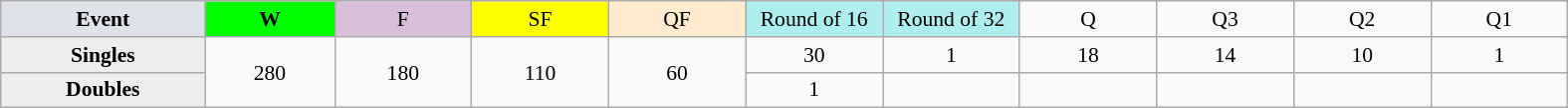<table class=wikitable style=font-size:90%;text-align:center>
<tr>
<td style="width:130px; background:#dfe2e9;"><strong>Event</strong></td>
<td style="width:80px; background:lime;"><strong>W</strong></td>
<td style="width:85px; background:thistle;">F</td>
<td style="width:85px; background:#ff0;">SF</td>
<td style="width:85px; background:#ffebcd;">QF</td>
<td style="width:85px; background:#afeeee;">Round of 16</td>
<td style="width:85px; background:#afeeee;">Round of 32</td>
<td width=85>Q</td>
<td width=85>Q3</td>
<td width=85>Q2</td>
<td width=85>Q1</td>
</tr>
<tr>
<th style="background:#ededed;">Singles</th>
<td rowspan=2>280</td>
<td rowspan=2>180</td>
<td rowspan=2>110</td>
<td rowspan=2>60</td>
<td>30</td>
<td>1</td>
<td>18</td>
<td>14</td>
<td>10</td>
<td>1</td>
</tr>
<tr>
<th style="background:#ededed;">Doubles</th>
<td>1</td>
<td></td>
<td></td>
<td></td>
<td></td>
<td></td>
</tr>
</table>
